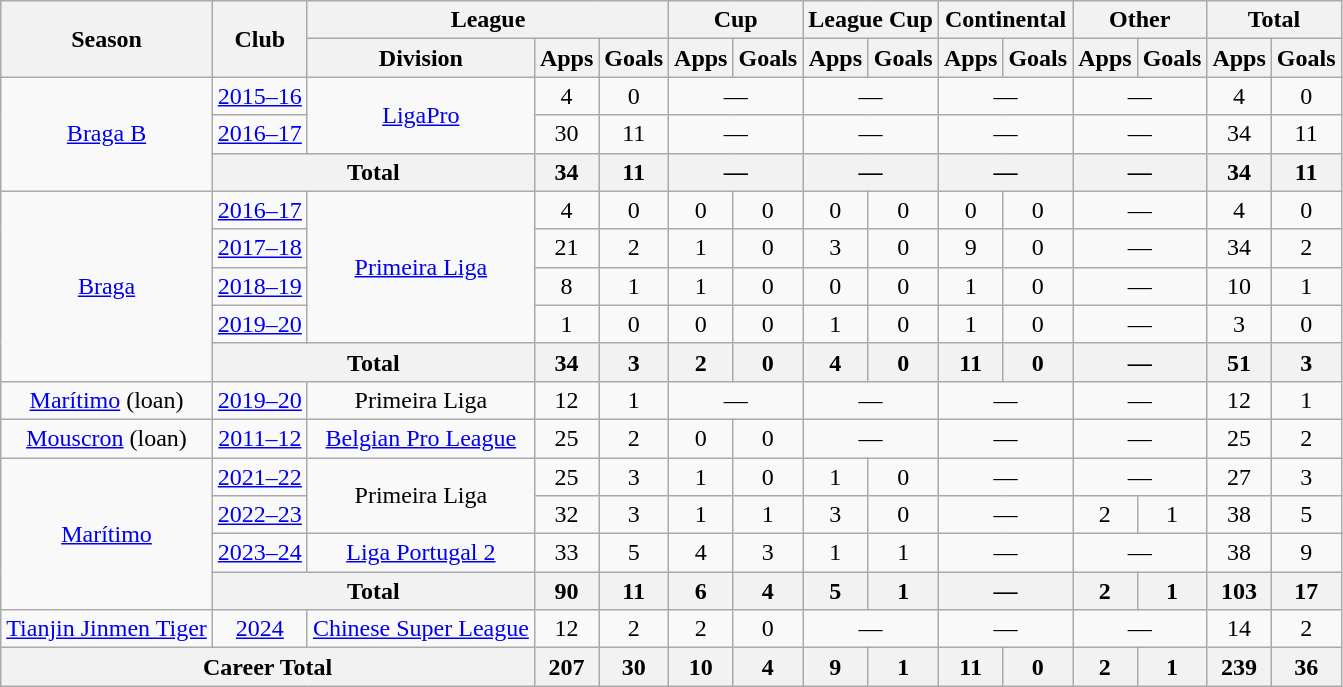<table class="wikitable" style="font-size:100%; text-align: center">
<tr>
<th rowspan="2">Season</th>
<th rowspan="2">Club</th>
<th colspan="3">League</th>
<th colspan="2">Cup</th>
<th colspan="2">League Cup</th>
<th colspan="2">Continental</th>
<th colspan="2">Other</th>
<th colspan="2">Total</th>
</tr>
<tr>
<th>Division</th>
<th>Apps</th>
<th>Goals</th>
<th>Apps</th>
<th>Goals</th>
<th>Apps</th>
<th>Goals</th>
<th>Apps</th>
<th>Goals</th>
<th>Apps</th>
<th>Goals</th>
<th>Apps</th>
<th>Goals</th>
</tr>
<tr>
<td rowspan=3"><a href='#'>Braga B</a></td>
<td><a href='#'>2015–16</a></td>
<td rowspan="2"><a href='#'>LigaPro</a></td>
<td>4</td>
<td>0</td>
<td colspan="2">—</td>
<td colspan="2">—</td>
<td colspan="2">—</td>
<td colspan="2">—</td>
<td>4</td>
<td>0</td>
</tr>
<tr>
<td><a href='#'>2016–17</a></td>
<td>30</td>
<td>11</td>
<td colspan="2">—</td>
<td colspan="2">—</td>
<td colspan="2">—</td>
<td colspan="2">—</td>
<td>34</td>
<td>11</td>
</tr>
<tr>
<th colspan=2>Total</th>
<th>34</th>
<th>11</th>
<th colspan="2">—</th>
<th colspan="2">—</th>
<th colspan="2">—</th>
<th colspan="2">—</th>
<th>34</th>
<th>11</th>
</tr>
<tr>
<td rowspan="5"><a href='#'>Braga</a></td>
<td><a href='#'>2016–17</a></td>
<td rowspan="4"><a href='#'>Primeira Liga</a></td>
<td>4</td>
<td>0</td>
<td>0</td>
<td>0</td>
<td>0</td>
<td>0</td>
<td>0</td>
<td>0</td>
<td colspan="2">—</td>
<td>4</td>
<td>0</td>
</tr>
<tr>
<td><a href='#'>2017–18</a></td>
<td>21</td>
<td>2</td>
<td>1</td>
<td>0</td>
<td>3</td>
<td>0</td>
<td>9</td>
<td>0</td>
<td colspan="2">—</td>
<td>34</td>
<td>2</td>
</tr>
<tr>
<td><a href='#'>2018–19</a></td>
<td>8</td>
<td>1</td>
<td>1</td>
<td>0</td>
<td>0</td>
<td>0</td>
<td>1</td>
<td>0</td>
<td colspan="2">—</td>
<td>10</td>
<td>1</td>
</tr>
<tr>
<td><a href='#'>2019–20</a></td>
<td>1</td>
<td>0</td>
<td>0</td>
<td>0</td>
<td>1</td>
<td>0</td>
<td>1</td>
<td>0</td>
<td colspan="2">—</td>
<td>3</td>
<td>0</td>
</tr>
<tr>
<th colspan=2>Total</th>
<th>34</th>
<th>3</th>
<th>2</th>
<th>0</th>
<th>4</th>
<th>0</th>
<th>11</th>
<th>0</th>
<th colspan="2">—</th>
<th>51</th>
<th>3</th>
</tr>
<tr>
<td><a href='#'>Marítimo</a> (loan)</td>
<td><a href='#'>2019–20</a></td>
<td>Primeira Liga</td>
<td>12</td>
<td>1</td>
<td colspan="2">—</td>
<td colspan="2">—</td>
<td colspan="2">—</td>
<td colspan="2">—</td>
<td>12</td>
<td>1</td>
</tr>
<tr>
<td><a href='#'>Mouscron</a> (loan)</td>
<td><a href='#'>2011–12</a></td>
<td><a href='#'>Belgian Pro League</a></td>
<td>25</td>
<td>2</td>
<td>0</td>
<td>0</td>
<td colspan="2">—</td>
<td colspan="2">—</td>
<td colspan="2">—</td>
<td>25</td>
<td>2</td>
</tr>
<tr>
<td rowspan="4"><a href='#'>Marítimo</a></td>
<td><a href='#'>2021–22</a></td>
<td rowspan="2">Primeira Liga</td>
<td>25</td>
<td>3</td>
<td>1</td>
<td>0</td>
<td>1</td>
<td>0</td>
<td colspan="2">—</td>
<td colspan="2">—</td>
<td>27</td>
<td>3</td>
</tr>
<tr>
<td><a href='#'>2022–23</a></td>
<td>32</td>
<td>3</td>
<td>1</td>
<td>1</td>
<td>3</td>
<td>0</td>
<td colspan="2">—</td>
<td>2</td>
<td>1</td>
<td>38</td>
<td>5</td>
</tr>
<tr>
<td><a href='#'>2023–24</a></td>
<td><a href='#'>Liga Portugal 2</a></td>
<td>33</td>
<td>5</td>
<td>4</td>
<td>3</td>
<td>1</td>
<td>1</td>
<td colspan="2">—</td>
<td colspan="2">—</td>
<td>38</td>
<td>9</td>
</tr>
<tr>
<th colspan=2>Total</th>
<th>90</th>
<th>11</th>
<th>6</th>
<th>4</th>
<th>5</th>
<th>1</th>
<th colspan="2">—</th>
<th>2</th>
<th>1</th>
<th>103</th>
<th>17</th>
</tr>
<tr>
<td><a href='#'>Tianjin Jinmen Tiger</a></td>
<td><a href='#'>2024</a></td>
<td><a href='#'>Chinese Super League</a></td>
<td>12</td>
<td>2</td>
<td>2</td>
<td>0</td>
<td colspan="2">—</td>
<td colspan="2">—</td>
<td colspan="2">—</td>
<td>14</td>
<td>2</td>
</tr>
<tr>
<th colspan=3>Career Total</th>
<th>207</th>
<th>30</th>
<th>10</th>
<th>4</th>
<th>9</th>
<th>1</th>
<th>11</th>
<th>0</th>
<th>2</th>
<th>1</th>
<th>239</th>
<th>36</th>
</tr>
</table>
